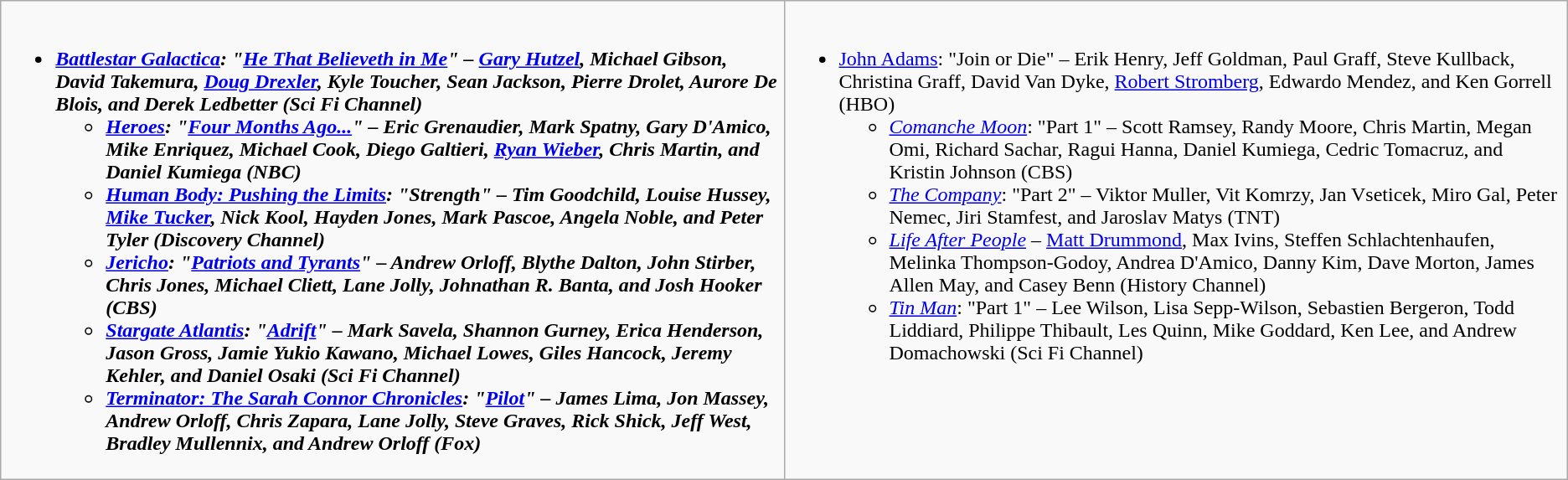<table class="wikitable">
<tr>
<td style="vertical-align:top;" width="50%"><br><ul><li><strong><em><a href='#'>Battlestar Galactica</a><em>: "<a href='#'>He That Believeth in Me</a>" – <a href='#'>Gary Hutzel</a>, Michael Gibson, David Takemura, <a href='#'>Doug Drexler</a>, Kyle Toucher, Sean Jackson, Pierre Drolet, Aurore De Blois, and Derek Ledbetter (Sci Fi Channel)<strong><ul><li></em><a href='#'>Heroes</a><em>: "<a href='#'>Four Months Ago...</a>" – Eric Grenaudier, Mark Spatny, Gary D'Amico, Mike Enriquez, Michael Cook, Diego Galtieri, <a href='#'>Ryan Wieber</a>, Chris Martin, and Daniel Kumiega (NBC)</li><li></em><a href='#'>Human Body: Pushing the Limits</a><em>: "Strength" – Tim Goodchild, Louise Hussey, <a href='#'>Mike Tucker</a>, Nick Kool, Hayden Jones, Mark Pascoe, Angela Noble, and Peter Tyler (Discovery Channel)</li><li></em><a href='#'>Jericho</a><em>: "<a href='#'>Patriots and Tyrants</a>" – Andrew Orloff, Blythe Dalton, John Stirber, Chris Jones, Michael Cliett, Lane Jolly, Johnathan R. Banta, and Josh Hooker (CBS)</li><li></em><a href='#'>Stargate Atlantis</a><em>: "<a href='#'>Adrift</a>" – Mark Savela, Shannon Gurney, Erica Henderson, Jason Gross, Jamie Yukio Kawano, Michael Lowes, Giles Hancock, Jeremy Kehler, and Daniel Osaki (Sci Fi Channel)</li><li></em><a href='#'>Terminator: The Sarah Connor Chronicles</a><em>: "<a href='#'>Pilot</a>" – James Lima, Jon Massey, Andrew Orloff, Chris Zapara, Lane Jolly, Steve Graves, Rick Shick, Jeff West, Bradley Mullennix, and Andrew Orloff (Fox)</li></ul></li></ul></td>
<td style="vertical-align:top;" width="50%"><br><ul><li></em></strong><a href='#'>John Adams</a></em>: "Join or Die" – Erik Henry, Jeff Goldman, Paul Graff, Steve Kullback, Christina Graff, David Van Dyke, <a href='#'>Robert Stromberg</a>, Edwardo Mendez, and Ken Gorrell (HBO)</strong><ul><li><em><a href='#'>Comanche Moon</a></em>: "Part 1" – Scott Ramsey, Randy Moore, Chris Martin, Megan Omi, Richard Sachar, Ragui Hanna, Daniel Kumiega, Cedric Tomacruz, and Kristin Johnson (CBS)</li><li><em><a href='#'>The Company</a></em>: "Part 2" – Viktor Muller, Vit Komrzy, Jan Vseticek, Miro Gal, Peter Nemec, Jiri Stamfest, and Jaroslav Matys (TNT)</li><li><em><a href='#'>Life After People</a></em> – <a href='#'>Matt Drummond</a>, Max Ivins, Steffen Schlachtenhaufen, Melinka Thompson-Godoy, Andrea D'Amico, Danny Kim, Dave Morton, James Allen May, and Casey Benn (History Channel)</li><li><em><a href='#'>Tin Man</a></em>: "Part 1" – Lee Wilson, Lisa Sepp-Wilson, Sebastien Bergeron, Todd Liddiard, Philippe Thibault, Les Quinn, Mike Goddard, Ken Lee, and Andrew Domachowski (Sci Fi Channel)</li></ul></li></ul></td>
</tr>
</table>
